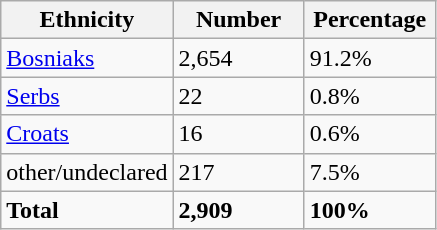<table class="wikitable">
<tr>
<th width="100px">Ethnicity</th>
<th width="80px">Number</th>
<th width="80px">Percentage</th>
</tr>
<tr>
<td><a href='#'>Bosniaks</a></td>
<td>2,654</td>
<td>91.2%</td>
</tr>
<tr>
<td><a href='#'>Serbs</a></td>
<td>22</td>
<td>0.8%</td>
</tr>
<tr>
<td><a href='#'>Croats</a></td>
<td>16</td>
<td>0.6%</td>
</tr>
<tr>
<td>other/undeclared</td>
<td>217</td>
<td>7.5%</td>
</tr>
<tr>
<td><strong>Total</strong></td>
<td><strong>2,909</strong></td>
<td><strong>100%</strong></td>
</tr>
</table>
